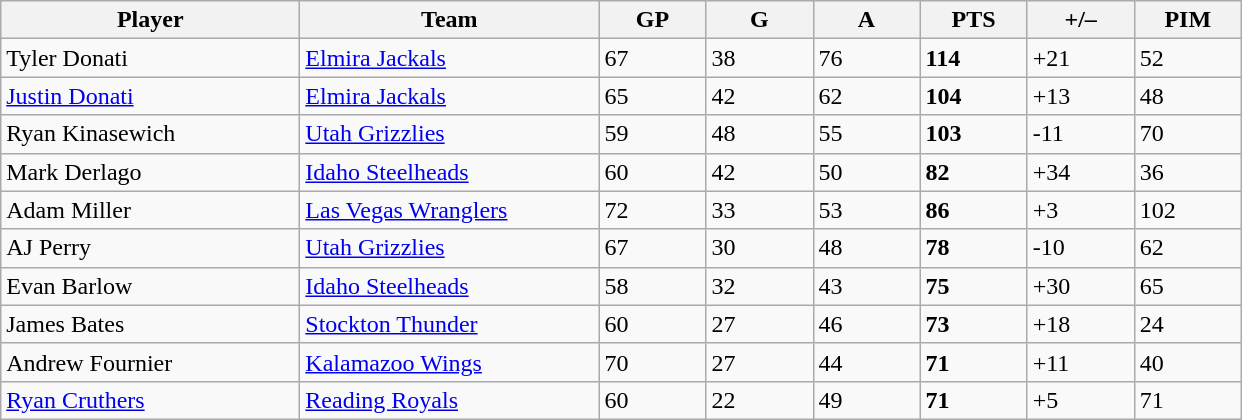<table class="wikitable sortable">
<tr>
<th style="width:12em">Player</th>
<th style="width:12em">Team</th>
<th style="width:4em">GP</th>
<th style="width:4em">G</th>
<th style="width:4em">A</th>
<th style="width:4em">PTS</th>
<th style="width:4em">+/–</th>
<th style="width:4em">PIM</th>
</tr>
<tr>
<td>Tyler Donati</td>
<td align=left><a href='#'>Elmira Jackals</a></td>
<td>67</td>
<td>38</td>
<td>76</td>
<td><strong>114</strong></td>
<td>+21</td>
<td>52</td>
</tr>
<tr>
<td><a href='#'>Justin Donati</a></td>
<td align=left><a href='#'>Elmira Jackals</a></td>
<td>65</td>
<td>42</td>
<td>62</td>
<td><strong>104</strong></td>
<td>+13</td>
<td>48</td>
</tr>
<tr>
<td>Ryan Kinasewich</td>
<td align=left><a href='#'>Utah Grizzlies</a></td>
<td>59</td>
<td>48</td>
<td>55</td>
<td><strong>103</strong></td>
<td>-11</td>
<td>70</td>
</tr>
<tr>
<td>Mark Derlago</td>
<td align=left><a href='#'>Idaho Steelheads</a></td>
<td>60</td>
<td>42</td>
<td>50</td>
<td><strong>82</strong></td>
<td>+34</td>
<td>36</td>
</tr>
<tr>
<td>Adam Miller</td>
<td align=left><a href='#'>Las Vegas Wranglers</a></td>
<td>72</td>
<td>33</td>
<td>53</td>
<td><strong>86</strong></td>
<td>+3</td>
<td>102</td>
</tr>
<tr>
<td>AJ Perry</td>
<td align=left><a href='#'>Utah Grizzlies</a></td>
<td>67</td>
<td>30</td>
<td>48</td>
<td><strong>78</strong></td>
<td>-10</td>
<td>62</td>
</tr>
<tr>
<td>Evan Barlow</td>
<td align=left><a href='#'>Idaho Steelheads</a></td>
<td>58</td>
<td>32</td>
<td>43</td>
<td><strong>75</strong></td>
<td>+30</td>
<td>65</td>
</tr>
<tr>
<td>James Bates</td>
<td align=left><a href='#'>Stockton Thunder</a></td>
<td>60</td>
<td>27</td>
<td>46</td>
<td><strong>73</strong></td>
<td>+18</td>
<td>24</td>
</tr>
<tr>
<td>Andrew Fournier</td>
<td align=left><a href='#'>Kalamazoo Wings</a></td>
<td>70</td>
<td>27</td>
<td>44</td>
<td><strong>71</strong></td>
<td>+11</td>
<td>40</td>
</tr>
<tr>
<td><a href='#'>Ryan Cruthers</a></td>
<td align=left><a href='#'>Reading Royals</a></td>
<td>60</td>
<td>22</td>
<td>49</td>
<td><strong>71</strong></td>
<td>+5</td>
<td>71</td>
</tr>
</table>
